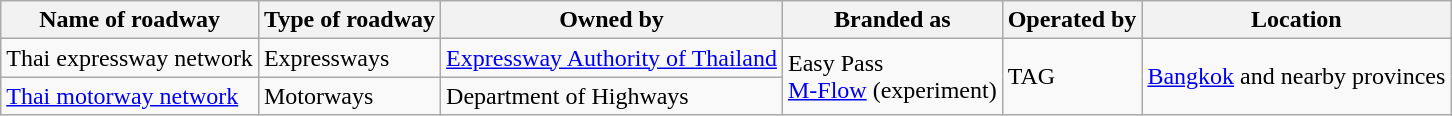<table class="wikitable">
<tr>
<th>Name of roadway</th>
<th>Type of roadway</th>
<th>Owned by</th>
<th>Branded as</th>
<th>Operated by</th>
<th>Location</th>
</tr>
<tr>
<td>Thai expressway network</td>
<td>Expressways</td>
<td><a href='#'>Expressway Authority of Thailand</a></td>
<td rowspan="2">Easy Pass<br> <a href='#'>M-Flow</a> (experiment)</td>
<td rowspan="2">TAG</td>
<td rowspan="2"><a href='#'>Bangkok</a> and nearby provinces</td>
</tr>
<tr>
<td><a href='#'>Thai motorway network</a></td>
<td>Motorways</td>
<td>Department of Highways</td>
</tr>
</table>
